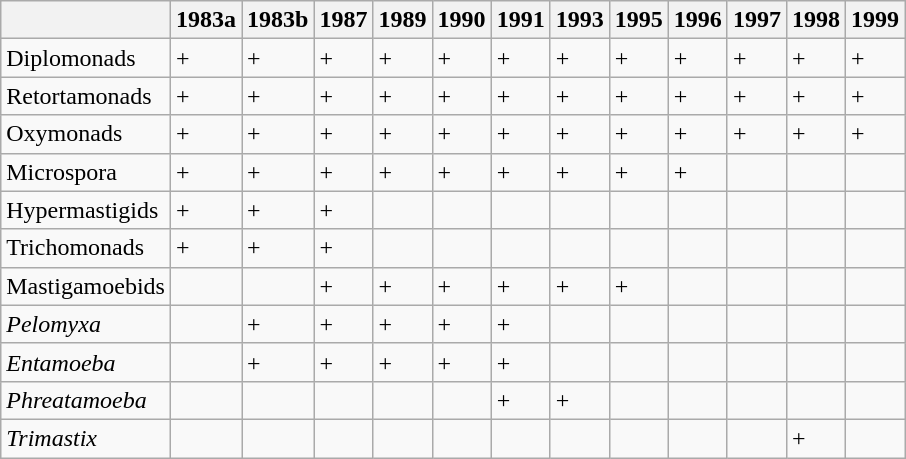<table class="wikitable">
<tr>
<th></th>
<th>1983a</th>
<th>1983b</th>
<th>1987</th>
<th>1989</th>
<th>1990</th>
<th>1991</th>
<th>1993</th>
<th>1995</th>
<th>1996</th>
<th>1997</th>
<th>1998</th>
<th>1999</th>
</tr>
<tr>
<td>Diplomonads</td>
<td>+</td>
<td>+</td>
<td>+</td>
<td>+</td>
<td>+</td>
<td>+</td>
<td>+</td>
<td>+</td>
<td>+</td>
<td>+</td>
<td>+</td>
<td>+</td>
</tr>
<tr>
<td>Retortamonads</td>
<td>+</td>
<td>+</td>
<td>+</td>
<td>+</td>
<td>+</td>
<td>+</td>
<td>+</td>
<td>+</td>
<td>+</td>
<td>+</td>
<td>+</td>
<td>+</td>
</tr>
<tr>
<td>Oxymonads</td>
<td>+</td>
<td>+</td>
<td>+</td>
<td>+</td>
<td>+</td>
<td>+</td>
<td>+</td>
<td>+</td>
<td>+</td>
<td>+</td>
<td>+</td>
<td>+</td>
</tr>
<tr>
<td>Microspora</td>
<td>+</td>
<td>+</td>
<td>+</td>
<td>+</td>
<td>+</td>
<td>+</td>
<td>+</td>
<td>+</td>
<td>+</td>
<td></td>
<td></td>
<td></td>
</tr>
<tr>
<td>Hypermastigids</td>
<td>+</td>
<td>+</td>
<td>+</td>
<td></td>
<td></td>
<td></td>
<td></td>
<td></td>
<td></td>
<td></td>
<td></td>
<td></td>
</tr>
<tr>
<td>Trichomonads</td>
<td>+</td>
<td>+</td>
<td>+</td>
<td></td>
<td></td>
<td></td>
<td></td>
<td></td>
<td></td>
<td></td>
<td></td>
<td></td>
</tr>
<tr>
<td>Mastigamoebids</td>
<td></td>
<td></td>
<td>+</td>
<td>+</td>
<td>+</td>
<td>+</td>
<td>+</td>
<td>+</td>
<td></td>
<td></td>
<td></td>
<td></td>
</tr>
<tr>
<td><em>Pelomyxa</em></td>
<td></td>
<td>+</td>
<td>+</td>
<td>+</td>
<td>+</td>
<td>+</td>
<td></td>
<td></td>
<td></td>
<td></td>
<td></td>
<td></td>
</tr>
<tr>
<td><em>Entamoeba</em></td>
<td></td>
<td>+</td>
<td>+</td>
<td>+</td>
<td>+</td>
<td>+</td>
<td></td>
<td></td>
<td></td>
<td></td>
<td></td>
<td></td>
</tr>
<tr>
<td><em>Phreatamoeba</em></td>
<td></td>
<td></td>
<td></td>
<td></td>
<td></td>
<td>+</td>
<td>+</td>
<td></td>
<td></td>
<td></td>
<td></td>
<td></td>
</tr>
<tr>
<td><em>Trimastix</em></td>
<td></td>
<td></td>
<td></td>
<td></td>
<td></td>
<td></td>
<td></td>
<td></td>
<td></td>
<td></td>
<td>+</td>
<td></td>
</tr>
</table>
